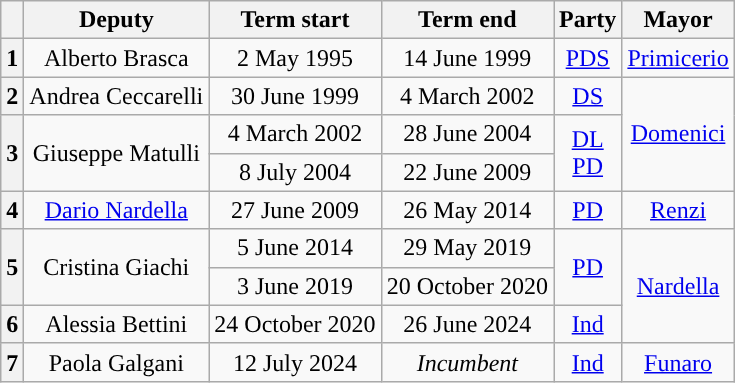<table class="wikitable" style="text-align: center;">
<tr>
<th class=unsortable> </th>
<th>Deputy</th>
<th>Term start</th>
<th>Term end</th>
<th>Party</th>
<th>Mayor</th>
</tr>
<tr>
<th style="background:">1</th>
<td>Alberto Brasca</td>
<td>2 May 1995</td>
<td>14 June 1999</td>
<td><a href='#'>PDS</a></td>
<td><a href='#'>Primicerio</a></td>
</tr>
<tr>
<th style="background:">2</th>
<td>Andrea Ceccarelli</td>
<td>30 June 1999</td>
<td>4 March 2002</td>
<td><a href='#'>DS</a></td>
<td rowspan=3><a href='#'>Domenici</a></td>
</tr>
<tr>
<th rowspan=2 style="background:">3</th>
<td rowspan=2>Giuseppe Matulli</td>
<td>4 March 2002</td>
<td>28 June 2004</td>
<td rowspan=2><a href='#'>DL</a><br><a href='#'>PD</a></td>
</tr>
<tr>
<td>8 July 2004</td>
<td>22 June 2009</td>
</tr>
<tr>
<th style="background:">4</th>
<td><a href='#'>Dario Nardella</a></td>
<td>27 June 2009</td>
<td>26 May 2014</td>
<td><a href='#'>PD</a></td>
<td><a href='#'>Renzi</a></td>
</tr>
<tr>
<th rowspan=2 style="background:">5</th>
<td rowspan=2>Cristina Giachi</td>
<td>5 June 2014</td>
<td>29 May 2019</td>
<td rowspan=2><a href='#'>PD</a></td>
<td rowspan=3><a href='#'>Nardella</a></td>
</tr>
<tr>
<td>3 June 2019</td>
<td>20 October 2020</td>
</tr>
<tr>
<th style="background:">6</th>
<td>Alessia Bettini</td>
<td>24 October 2020</td>
<td>26 June 2024</td>
<td><a href='#'>Ind</a></td>
</tr>
<tr>
<th style="background:">7</th>
<td>Paola Galgani</td>
<td>12 July 2024</td>
<td><em>Incumbent</em></td>
<td><a href='#'>Ind</a></td>
<td><a href='#'>Funaro</a></td>
</tr>
</table>
